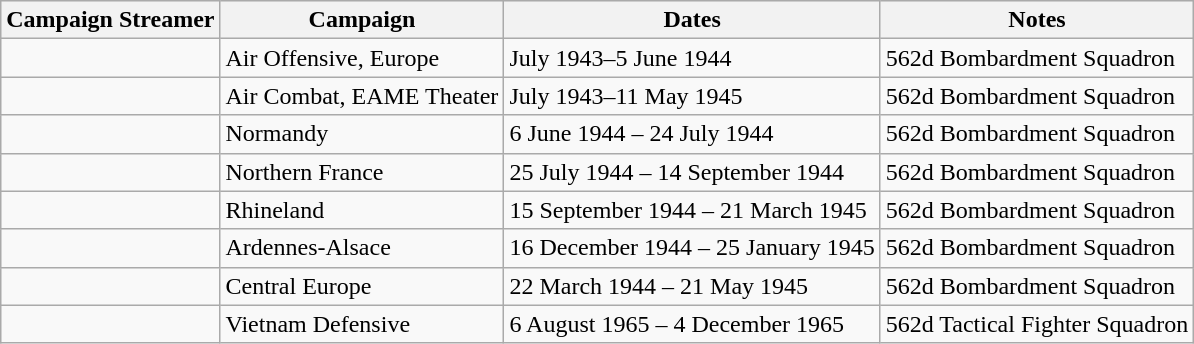<table class="wikitable">
<tr style="background:#efefef;">
<th>Campaign Streamer</th>
<th>Campaign</th>
<th>Dates</th>
<th>Notes</th>
</tr>
<tr>
<td></td>
<td>Air Offensive, Europe</td>
<td>July 1943–5 June 1944</td>
<td>562d Bombardment Squadron</td>
</tr>
<tr>
<td></td>
<td>Air Combat, EAME Theater</td>
<td>July 1943–11 May 1945</td>
<td>562d Bombardment Squadron</td>
</tr>
<tr>
<td></td>
<td>Normandy</td>
<td>6 June 1944 – 24 July 1944</td>
<td>562d Bombardment Squadron</td>
</tr>
<tr>
<td></td>
<td>Northern France</td>
<td>25 July 1944 – 14 September 1944</td>
<td>562d Bombardment Squadron</td>
</tr>
<tr>
<td></td>
<td>Rhineland</td>
<td>15 September 1944 – 21 March 1945</td>
<td>562d Bombardment Squadron</td>
</tr>
<tr>
<td></td>
<td>Ardennes-Alsace</td>
<td>16 December 1944 – 25 January 1945</td>
<td>562d Bombardment Squadron</td>
</tr>
<tr>
<td></td>
<td>Central Europe</td>
<td>22 March 1944 – 21 May 1945</td>
<td>562d Bombardment Squadron</td>
</tr>
<tr>
<td></td>
<td>Vietnam Defensive</td>
<td>6 August 1965 – 4 December 1965</td>
<td>562d Tactical Fighter Squadron</td>
</tr>
</table>
